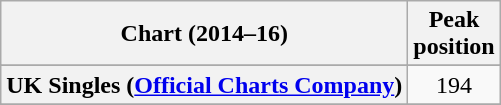<table class="wikitable plainrowheaders sortable" style="text-align:center;">
<tr>
<th scope="col">Chart (2014–16)</th>
<th>Peak<br>position</th>
</tr>
<tr>
</tr>
<tr>
</tr>
<tr>
</tr>
<tr>
</tr>
<tr>
</tr>
<tr>
<th scope=row>UK Singles (<a href='#'>Official Charts Company</a>)</th>
<td>194</td>
</tr>
<tr>
</tr>
</table>
